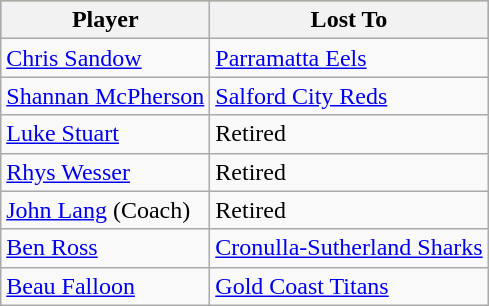<table class="wikitable">
<tr bgcolor=#bdb76b>
<th>Player</th>
<th>Lost To</th>
</tr>
<tr>
<td><a href='#'>Chris Sandow</a></td>
<td> <a href='#'>Parramatta Eels</a></td>
</tr>
<tr>
<td><a href='#'>Shannan McPherson</a></td>
<td> <a href='#'>Salford City Reds</a></td>
</tr>
<tr>
<td><a href='#'>Luke Stuart</a></td>
<td>Retired</td>
</tr>
<tr>
<td><a href='#'>Rhys Wesser</a></td>
<td>Retired</td>
</tr>
<tr>
<td><a href='#'>John Lang</a> (Coach)</td>
<td>Retired</td>
</tr>
<tr>
<td><a href='#'>Ben Ross</a></td>
<td>  <a href='#'>Cronulla-Sutherland Sharks</a></td>
</tr>
<tr>
<td><a href='#'>Beau Falloon</a></td>
<td> <a href='#'>Gold Coast Titans</a></td>
</tr>
</table>
